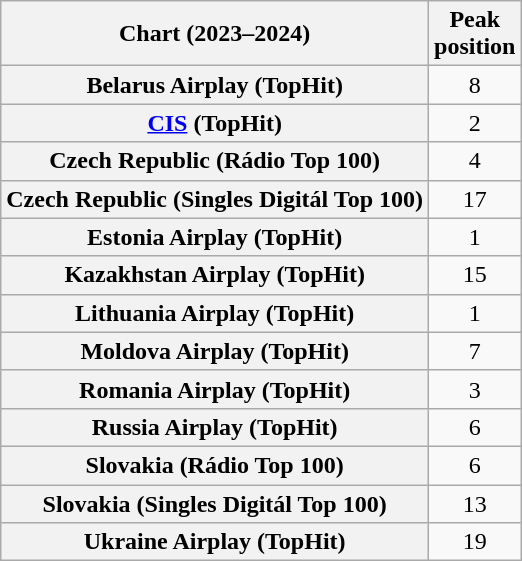<table class="wikitable sortable plainrowheaders" style="text-align:center">
<tr>
<th scope="col">Chart (2023–2024)</th>
<th scope="col">Peak<br>position</th>
</tr>
<tr>
<th scope="row">Belarus Airplay (TopHit)</th>
<td>8</td>
</tr>
<tr>
<th scope="row"><a href='#'>CIS</a> (TopHit)</th>
<td>2</td>
</tr>
<tr>
<th scope="row">Czech Republic (Rádio Top 100)</th>
<td>4</td>
</tr>
<tr>
<th scope="row">Czech Republic (Singles Digitál Top 100)</th>
<td>17</td>
</tr>
<tr>
<th scope="row">Estonia Airplay (TopHit)</th>
<td>1</td>
</tr>
<tr>
<th scope="row">Kazakhstan Airplay (TopHit)</th>
<td>15</td>
</tr>
<tr>
<th scope="row">Lithuania Airplay (TopHit)</th>
<td>1</td>
</tr>
<tr>
<th scope="row">Moldova Airplay (TopHit)</th>
<td>7</td>
</tr>
<tr>
<th scope="row">Romania Airplay (TopHit)</th>
<td>3</td>
</tr>
<tr>
<th scope="row">Russia Airplay (TopHit)</th>
<td>6</td>
</tr>
<tr>
<th scope="row">Slovakia (Rádio Top 100)</th>
<td>6</td>
</tr>
<tr>
<th scope="row">Slovakia (Singles Digitál Top 100)</th>
<td>13</td>
</tr>
<tr>
<th scope="row">Ukraine Airplay (TopHit)</th>
<td>19</td>
</tr>
</table>
